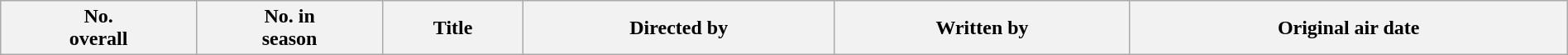<table class="wikitable plainrowheaders" style="width:100%; background:#fff;">
<tr>
<th style="background:#;">No.<br>overall</th>
<th style="background:#;">No. in<br>season</th>
<th style="background:#;">Title</th>
<th style="background:#;">Directed by</th>
<th style="background:#;">Written by</th>
<th style="background:#;">Original air date<br>























</th>
</tr>
</table>
